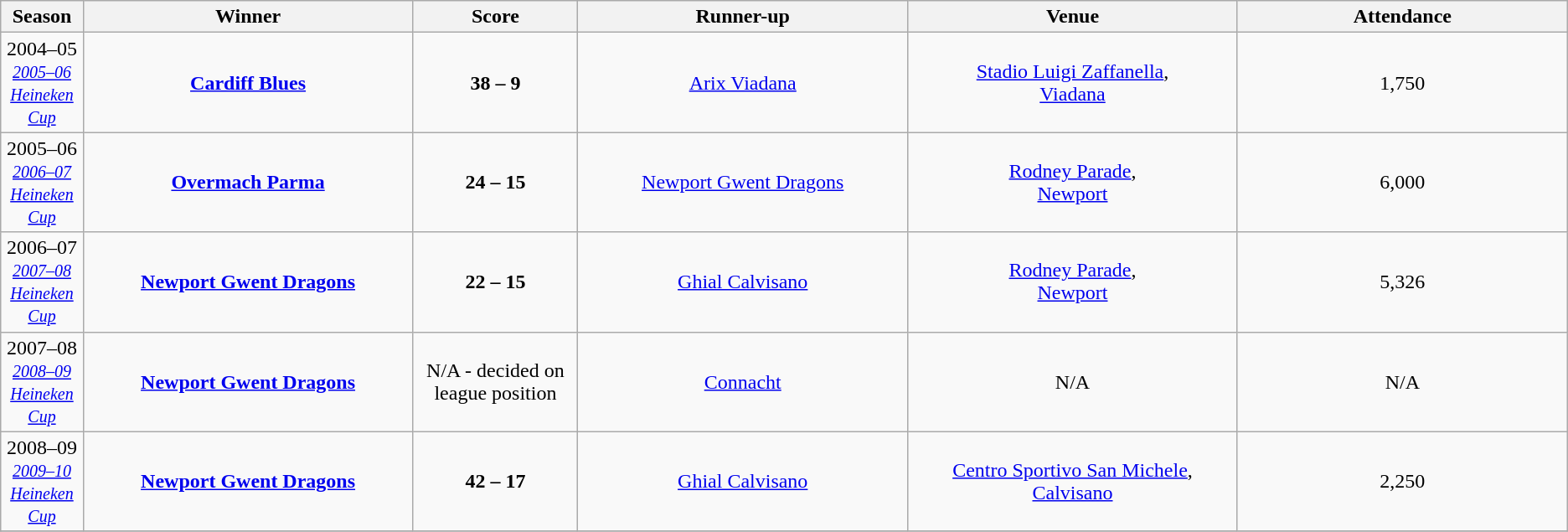<table class="wikitable sortable" style="text-align: center;">
<tr>
<th width=5%>Season</th>
<th width=20%>Winner</th>
<th width=10%>Score</th>
<th width=20%>Runner-up</th>
<th width=20%>Venue</th>
<th width=20%>Attendance</th>
</tr>
<tr>
<td>2004–05<br><small><em><a href='#'>2005–06 Heineken Cup</a></em></small></td>
<td> <strong><a href='#'>Cardiff Blues</a></strong></td>
<td><strong>38 – 9</strong><br></td>
<td> <a href='#'>Arix Viadana</a></td>
<td><a href='#'>Stadio Luigi Zaffanella</a>,<br><a href='#'>Viadana</a></td>
<td>1,750</td>
</tr>
<tr>
<td>2005–06<br><small><em><a href='#'>2006–07 Heineken Cup</a></em></small></td>
<td> <strong><a href='#'>Overmach Parma</a></strong></td>
<td><strong>24 – 15</strong><br></td>
<td> <a href='#'>Newport Gwent Dragons</a></td>
<td><a href='#'>Rodney Parade</a>,<br><a href='#'>Newport</a></td>
<td>6,000</td>
</tr>
<tr>
<td>2006–07<br><small><em><a href='#'>2007–08 Heineken Cup</a></em></small></td>
<td> <strong><a href='#'>Newport Gwent Dragons</a></strong></td>
<td><strong>22 – 15</strong><br></td>
<td> <a href='#'>Ghial Calvisano</a></td>
<td><a href='#'>Rodney Parade</a>,<br><a href='#'>Newport</a></td>
<td>5,326</td>
</tr>
<tr>
<td>2007–08<br><small><em><a href='#'>2008–09 Heineken Cup</a></em></small></td>
<td> <strong><a href='#'>Newport Gwent Dragons</a></strong></td>
<td>N/A - decided on league position<br></td>
<td> <a href='#'>Connacht</a></td>
<td>N/A</td>
<td>N/A</td>
</tr>
<tr>
<td>2008–09<br><small><em><a href='#'>2009–10 Heineken Cup</a></em></small></td>
<td> <strong><a href='#'>Newport Gwent Dragons</a></strong></td>
<td><strong>42 – 17</strong><br></td>
<td> <a href='#'>Ghial Calvisano</a></td>
<td><a href='#'>Centro Sportivo San Michele</a>,<br><a href='#'>Calvisano</a></td>
<td>2,250</td>
</tr>
<tr>
</tr>
</table>
